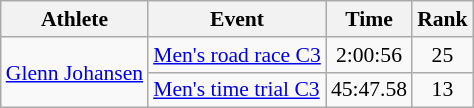<table class="wikitable" style="font-size:90%">
<tr>
<th>Athlete</th>
<th>Event</th>
<th>Time</th>
<th>Rank</th>
</tr>
<tr align=center>
<td align=left rowspan=2><a href='#'>Glenn Johansen</a></td>
<td align=left><a href='#'>Men's road race C3</a></td>
<td>2:00:56</td>
<td>25</td>
</tr>
<tr align=center>
<td align=left><a href='#'>Men's time trial C3</a></td>
<td>45:47.58</td>
<td>13</td>
</tr>
</table>
